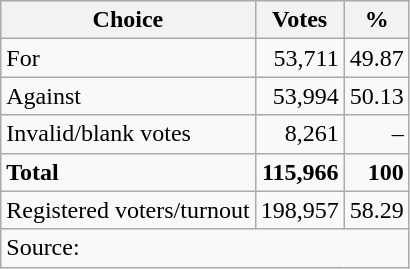<table class=wikitable style=text-align:right>
<tr>
<th>Choice</th>
<th>Votes</th>
<th>%</th>
</tr>
<tr>
<td align=left>For</td>
<td>53,711</td>
<td>49.87</td>
</tr>
<tr>
<td align=left>Against</td>
<td>53,994</td>
<td>50.13</td>
</tr>
<tr>
<td align=left>Invalid/blank votes</td>
<td>8,261</td>
<td>–</td>
</tr>
<tr>
<td align=left><strong>Total</strong></td>
<td><strong>115,966</strong></td>
<td><strong>100</strong></td>
</tr>
<tr>
<td align=left>Registered voters/turnout</td>
<td>198,957</td>
<td>58.29</td>
</tr>
<tr>
<td align=left colspan=3>Source: </td>
</tr>
</table>
